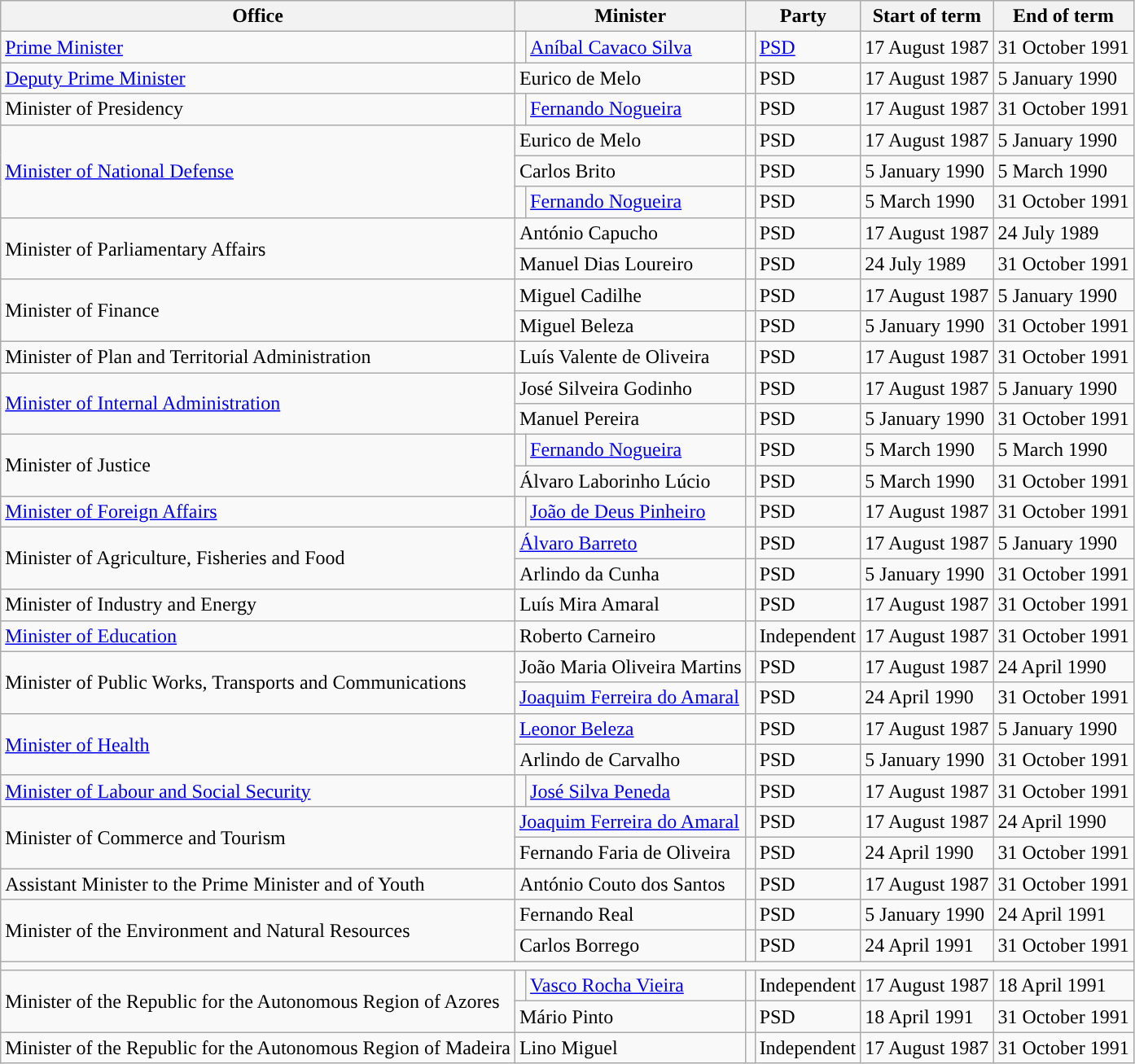<table class="wikitable">
<tr>
<th>Office</th>
<th colspan="2">Minister</th>
<th colspan="2">Party</th>
<th>Start of term</th>
<th>End of term</th>
</tr>
<tr>
<td><a href='#'>Prime Minister</a></td>
<td></td>
<td><a href='#'>Aníbal Cavaco Silva</a></td>
<td style="background:"></td>
<td><a href='#'>PSD</a></td>
<td>17 August 1987</td>
<td>31 October 1991</td>
</tr>
<tr>
<td><a href='#'>Deputy Prime Minister</a></td>
<td colspan="2">Eurico de Melo</td>
<td style="background:"></td>
<td>PSD</td>
<td>17 August 1987</td>
<td>5 January 1990</td>
</tr>
<tr>
<td>Minister of Presidency</td>
<td></td>
<td><a href='#'>Fernando Nogueira</a></td>
<td style="background:"></td>
<td>PSD</td>
<td>17 August 1987</td>
<td>31 October 1991</td>
</tr>
<tr>
<td rowspan="3"><a href='#'>Minister of National Defense</a></td>
<td colspan="2">Eurico de Melo</td>
<td style="background:"></td>
<td>PSD</td>
<td>17 August 1987</td>
<td>5 January 1990</td>
</tr>
<tr>
<td colspan="2">Carlos Brito</td>
<td style="background:"></td>
<td>PSD</td>
<td>5 January 1990</td>
<td>5 March 1990</td>
</tr>
<tr>
<td></td>
<td><a href='#'>Fernando Nogueira</a></td>
<td style="background:"></td>
<td>PSD</td>
<td>5 March 1990</td>
<td>31 October 1991</td>
</tr>
<tr>
<td rowspan="2">Minister of Parliamentary Affairs</td>
<td colspan="2">António Capucho</td>
<td style="background:"></td>
<td>PSD</td>
<td>17 August 1987</td>
<td>24 July 1989</td>
</tr>
<tr>
<td colspan="2">Manuel Dias Loureiro</td>
<td style="background:"></td>
<td>PSD</td>
<td>24 July 1989</td>
<td>31 October 1991</td>
</tr>
<tr>
<td rowspan="2">Minister of Finance</td>
<td colspan="2">Miguel Cadilhe</td>
<td style="background:"></td>
<td>PSD</td>
<td>17 August 1987</td>
<td>5 January 1990</td>
</tr>
<tr>
<td colspan="2">Miguel Beleza</td>
<td style="background:"></td>
<td>PSD</td>
<td>5 January 1990</td>
<td>31 October 1991</td>
</tr>
<tr>
<td>Minister of Plan and Territorial Administration</td>
<td colspan="2">Luís Valente de Oliveira</td>
<td style="background:"></td>
<td>PSD</td>
<td>17 August 1987</td>
<td>31 October 1991</td>
</tr>
<tr>
<td rowspan="2"><a href='#'>Minister of Internal Administration</a></td>
<td colspan="2">José Silveira Godinho</td>
<td style="background:"></td>
<td>PSD</td>
<td>17 August 1987</td>
<td>5 January 1990</td>
</tr>
<tr>
<td colspan="2">Manuel Pereira</td>
<td style="background:"></td>
<td>PSD</td>
<td>5 January 1990</td>
<td>31 October 1991</td>
</tr>
<tr>
<td rowspan="2">Minister of Justice</td>
<td></td>
<td><a href='#'>Fernando Nogueira</a></td>
<td style="background:"></td>
<td>PSD</td>
<td>5 March 1990</td>
<td>5 March 1990</td>
</tr>
<tr>
<td colspan="2">Álvaro Laborinho Lúcio</td>
<td style="background:"></td>
<td>PSD</td>
<td>5 March 1990</td>
<td>31 October 1991</td>
</tr>
<tr>
<td><a href='#'>Minister of Foreign Affairs</a></td>
<td></td>
<td><a href='#'>João de Deus Pinheiro</a></td>
<td style="background:"></td>
<td>PSD</td>
<td>17 August 1987</td>
<td>31 October 1991</td>
</tr>
<tr>
<td rowspan="2">Minister of Agriculture, Fisheries and Food</td>
<td colspan="2"><a href='#'>Álvaro Barreto</a></td>
<td style="background:"></td>
<td>PSD</td>
<td>17 August 1987</td>
<td>5 January 1990</td>
</tr>
<tr>
<td colspan="2">Arlindo da Cunha</td>
<td style="background:"></td>
<td>PSD</td>
<td>5 January 1990</td>
<td>31 October 1991</td>
</tr>
<tr>
<td>Minister of Industry and Energy</td>
<td colspan="2">Luís Mira Amaral</td>
<td style="background:"></td>
<td>PSD</td>
<td>17 August 1987</td>
<td>31 October 1991</td>
</tr>
<tr>
<td><a href='#'>Minister of Education</a></td>
<td colspan="2">Roberto Carneiro</td>
<td style="background:"></td>
<td>Independent</td>
<td>17 August 1987</td>
<td>31 October 1991</td>
</tr>
<tr>
<td rowspan="2">Minister of Public Works, Transports and Communications</td>
<td colspan="2">João Maria Oliveira Martins</td>
<td style="background:"></td>
<td>PSD</td>
<td>17 August 1987</td>
<td>24 April 1990</td>
</tr>
<tr>
<td colspan="2"><a href='#'>Joaquim Ferreira do Amaral</a></td>
<td style="background:"></td>
<td>PSD</td>
<td>24 April 1990</td>
<td>31 October 1991</td>
</tr>
<tr>
<td rowspan="2"><a href='#'>Minister of Health</a></td>
<td colspan="2"><a href='#'>Leonor Beleza</a></td>
<td style="background:"></td>
<td>PSD</td>
<td>17 August 1987</td>
<td>5 January 1990</td>
</tr>
<tr>
<td colspan="2">Arlindo de Carvalho</td>
<td style="background:"></td>
<td>PSD</td>
<td>5 January 1990</td>
<td>31 October 1991</td>
</tr>
<tr>
<td><a href='#'>Minister of Labour and Social Security</a></td>
<td></td>
<td><a href='#'>José Silva Peneda</a></td>
<td style="background:"></td>
<td>PSD</td>
<td>17 August 1987</td>
<td>31 October 1991</td>
</tr>
<tr>
<td rowspan="2">Minister of Commerce and Tourism</td>
<td colspan="2"><a href='#'>Joaquim Ferreira do Amaral</a></td>
<td style="background:"></td>
<td>PSD</td>
<td>17 August 1987</td>
<td>24 April 1990</td>
</tr>
<tr>
<td colspan="2">Fernando Faria de Oliveira</td>
<td style="background:"></td>
<td>PSD</td>
<td>24 April 1990</td>
<td>31 October 1991</td>
</tr>
<tr>
<td>Assistant Minister to the Prime Minister and of Youth</td>
<td colspan="2">António Couto dos Santos</td>
<td style="background:"></td>
<td>PSD</td>
<td>17 August 1987</td>
<td>31 October 1991</td>
</tr>
<tr>
<td rowspan="2">Minister of the Environment and Natural Resources</td>
<td colspan="2">Fernando Real</td>
<td style="background:"></td>
<td>PSD</td>
<td>5 January 1990</td>
<td>24 April 1991</td>
</tr>
<tr>
<td colspan="2">Carlos Borrego</td>
<td style="background:"></td>
<td>PSD</td>
<td>24 April 1991</td>
<td>31 October 1991</td>
</tr>
<tr>
<td colspan="7"></td>
</tr>
<tr>
<td rowspan="2">Minister of the Republic for the Autonomous Region of Azores</td>
<td></td>
<td><a href='#'>Vasco Rocha Vieira</a></td>
<td style="background:"></td>
<td>Independent</td>
<td>17 August 1987</td>
<td>18 April 1991</td>
</tr>
<tr>
<td colspan="2">Mário Pinto</td>
<td style="background:"></td>
<td>PSD</td>
<td>18 April 1991</td>
<td>31 October 1991</td>
</tr>
<tr>
<td>Minister of the Republic for the Autonomous Region of Madeira</td>
<td colspan="2">Lino Miguel</td>
<td style="background:"></td>
<td>Independent</td>
<td>17 August 1987</td>
<td>31 October 1991</td>
</tr>
</table>
